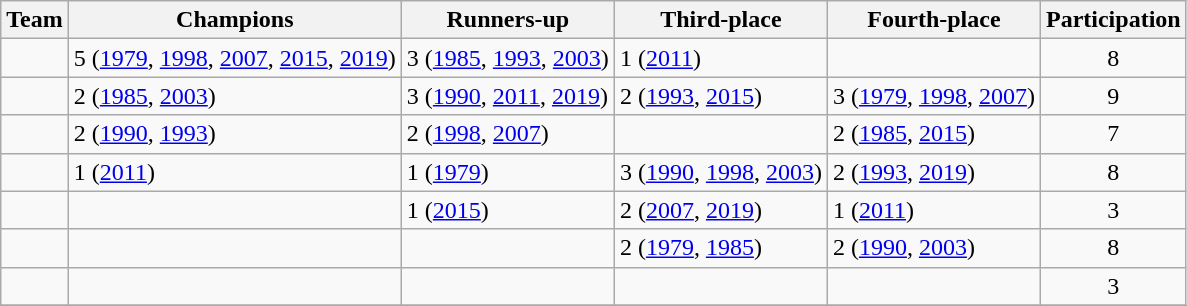<table class="wikitable">
<tr>
<th>Team</th>
<th>Champions</th>
<th>Runners-up</th>
<th>Third-place</th>
<th>Fourth-place</th>
<th>Participation</th>
</tr>
<tr>
<td></td>
<td>5 (<a href='#'>1979</a>, <a href='#'>1998</a>, <a href='#'>2007</a>, <a href='#'>2015</a>, <a href='#'>2019</a>)</td>
<td>3 (<a href='#'>1985</a>, <a href='#'>1993</a>, <a href='#'>2003</a>)</td>
<td>1 (<a href='#'>2011</a>)</td>
<td></td>
<td align=center>8</td>
</tr>
<tr>
<td></td>
<td>2 (<a href='#'>1985</a>, <a href='#'>2003</a>)</td>
<td>3 (<a href='#'>1990</a>, <a href='#'>2011</a>, <a href='#'>2019</a>)</td>
<td>2 (<a href='#'>1993</a>, <a href='#'>2015</a>)</td>
<td>3 (<a href='#'>1979</a>, <a href='#'>1998</a>, <a href='#'>2007</a>)</td>
<td align=center>9</td>
</tr>
<tr>
<td></td>
<td>2 (<a href='#'>1990</a>, <a href='#'>1993</a>)</td>
<td>2 (<a href='#'>1998</a>, <a href='#'>2007</a>)</td>
<td></td>
<td>2 (<a href='#'>1985</a>, <a href='#'>2015</a>)</td>
<td align=center>7</td>
</tr>
<tr>
<td></td>
<td>1 (<a href='#'>2011</a>)</td>
<td>1 (<a href='#'>1979</a>)</td>
<td>3 (<a href='#'>1990</a>, <a href='#'>1998</a>, <a href='#'>2003</a>)</td>
<td>2 (<a href='#'>1993</a>, <a href='#'>2019</a>)</td>
<td align=center>8</td>
</tr>
<tr>
<td></td>
<td></td>
<td>1 (<a href='#'>2015</a>)</td>
<td>2 (<a href='#'>2007</a>, <a href='#'>2019</a>)</td>
<td>1 (<a href='#'>2011</a>)</td>
<td align=center>3</td>
</tr>
<tr>
<td></td>
<td></td>
<td></td>
<td>2 (<a href='#'>1979</a>, <a href='#'>1985</a>)</td>
<td>2 (<a href='#'>1990</a>, <a href='#'>2003</a>)</td>
<td align=center>8</td>
</tr>
<tr>
<td></td>
<td></td>
<td></td>
<td></td>
<td></td>
<td align=center>3</td>
</tr>
<tr>
</tr>
</table>
